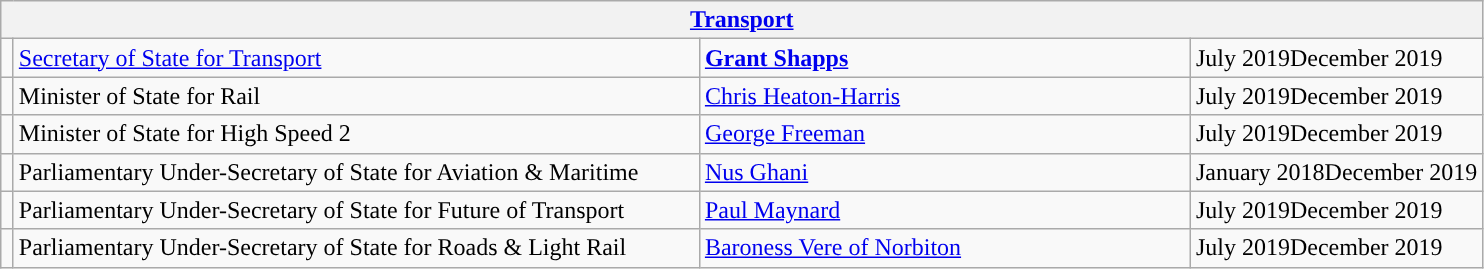<table class="wikitable">
<tr>
<th colspan="4"><a href='#'>Transport</a></th>
</tr>
<tr>
<td style="width: 1px; background: "></td>
<td style="width: 450px;"><a href='#'>Secretary of State for Transport</a></td>
<td style="width: 320px;"><strong><a href='#'>Grant Shapps</a></strong></td>
<td>July 2019December 2019</td>
</tr>
<tr>
<td style="width: 1px; background: "></td>
<td style="width: 450px;">Minister of State for Rail</td>
<td style="width: 320px;"><a href='#'>Chris Heaton-Harris</a></td>
<td>July 2019December 2019</td>
</tr>
<tr>
<td style="width: 1px; background: "></td>
<td style="width: 450px;">Minister of State for High Speed 2</td>
<td style="width: 320px;"><a href='#'>George Freeman</a></td>
<td>July 2019December 2019</td>
</tr>
<tr>
<td style="width: 1px; background: "></td>
<td style="width: 450px;">Parliamentary Under-Secretary of State for Aviation & Maritime</td>
<td style="width: 320px;"><a href='#'>Nus Ghani</a> <br></td>
<td>January 2018December 2019</td>
</tr>
<tr>
<td style="width: 1px; background: "></td>
<td>Parliamentary Under-Secretary of State for Future of Transport</td>
<td><a href='#'>Paul Maynard</a></td>
<td>July 2019December 2019</td>
</tr>
<tr>
<td style="width: 1px; background: "></td>
<td>Parliamentary Under-Secretary of State for Roads & Light Rail</td>
<td><a href='#'>Baroness Vere of Norbiton</a></td>
<td>July 2019December 2019</td>
</tr>
</table>
